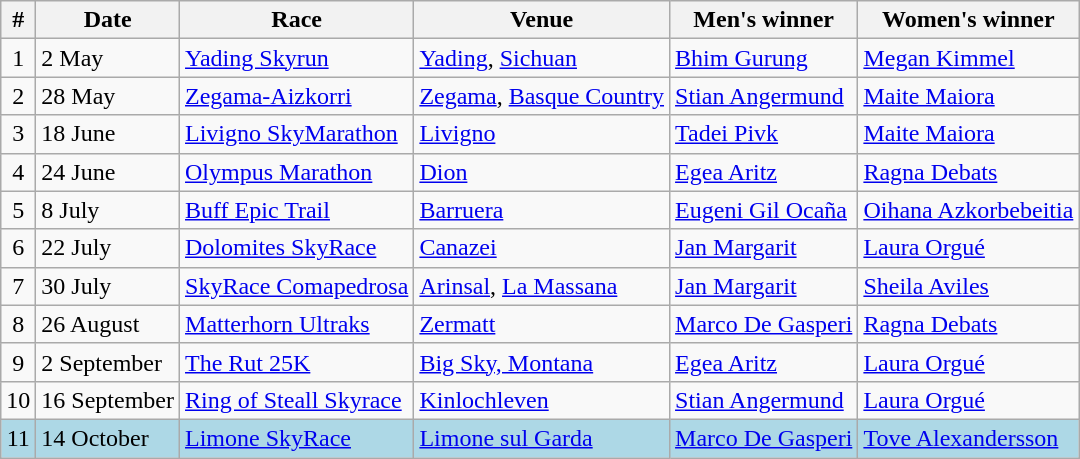<table class="wikitable" width= style="font-size:90%; text-align:left;">
<tr>
<th>#</th>
<th>Date</th>
<th>Race</th>
<th>Venue</th>
<th>Men's winner</th>
<th>Women's winner</th>
</tr>
<tr>
<td align=center>1</td>
<td>2 May</td>
<td><a href='#'>Yading Skyrun</a></td>
<td> <a href='#'>Yading</a>, <a href='#'>Sichuan</a></td>
<td> <a href='#'>Bhim Gurung</a></td>
<td> <a href='#'>Megan Kimmel</a></td>
</tr>
<tr>
<td align=center>2</td>
<td>28 May</td>
<td><a href='#'>Zegama-Aizkorri</a></td>
<td> <a href='#'>Zegama</a>, <a href='#'>Basque Country</a></td>
<td> <a href='#'>Stian Angermund</a></td>
<td> <a href='#'>Maite Maiora</a></td>
</tr>
<tr>
<td align=center>3</td>
<td>18 June</td>
<td><a href='#'>Livigno SkyMarathon</a></td>
<td> <a href='#'>Livigno</a></td>
<td> <a href='#'>Tadei Pivk</a></td>
<td> <a href='#'>Maite Maiora</a></td>
</tr>
<tr>
<td align=center>4</td>
<td>24 June</td>
<td><a href='#'>Olympus Marathon</a></td>
<td> <a href='#'>Dion</a></td>
<td> <a href='#'>Egea Aritz</a></td>
<td> <a href='#'>Ragna Debats</a></td>
</tr>
<tr>
<td align=center>5</td>
<td>8 July</td>
<td><a href='#'>Buff Epic Trail</a></td>
<td> <a href='#'>Barruera</a></td>
<td> <a href='#'>Eugeni Gil Ocaña</a></td>
<td> <a href='#'>Oihana Azkorbebeitia</a></td>
</tr>
<tr>
<td align=center>6</td>
<td>22 July</td>
<td><a href='#'>Dolomites SkyRace</a></td>
<td> <a href='#'>Canazei</a></td>
<td> <a href='#'>Jan Margarit</a></td>
<td> <a href='#'>Laura Orgué</a></td>
</tr>
<tr>
<td align=center>7</td>
<td>30 July</td>
<td><a href='#'>SkyRace Comapedrosa</a></td>
<td> <a href='#'>Arinsal</a>, <a href='#'>La Massana</a></td>
<td> <a href='#'>Jan Margarit</a></td>
<td> <a href='#'>Sheila Aviles</a></td>
</tr>
<tr>
<td align=center>8</td>
<td>26 August</td>
<td><a href='#'>Matterhorn Ultraks</a></td>
<td> <a href='#'>Zermatt</a></td>
<td> <a href='#'>Marco De Gasperi</a></td>
<td> <a href='#'>Ragna Debats</a></td>
</tr>
<tr>
<td align=center>9</td>
<td>2 September</td>
<td><a href='#'>The Rut 25K</a></td>
<td> <a href='#'>Big Sky, Montana</a></td>
<td> <a href='#'>Egea Aritz</a></td>
<td> <a href='#'>Laura Orgué</a></td>
</tr>
<tr>
<td align=center>10</td>
<td>16 September</td>
<td><a href='#'>Ring of Steall Skyrace</a></td>
<td> <a href='#'>Kinlochleven</a></td>
<td> <a href='#'>Stian Angermund</a></td>
<td> <a href='#'>Laura Orgué</a></td>
</tr>
<tr bgcolor=lightblue>
<td align=center>11</td>
<td>14 October</td>
<td><a href='#'>Limone SkyRace</a></td>
<td> <a href='#'>Limone sul Garda</a></td>
<td> <a href='#'>Marco De Gasperi</a></td>
<td> <a href='#'>Tove Alexandersson</a></td>
</tr>
</table>
